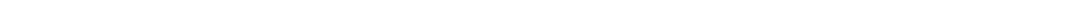<table style="width:1000px; text-align:center;">
<tr style="color:white;">
<td style="background:"></td>
<td style="background:"></td>
<td style="background:">39.2%</td>
<td style="background:"></td>
<td style="background:"><strong>42.08%</strong></td>
<td style="background:">6.6%</td>
</tr>
<tr>
<td></td>
<td></td>
<td></td>
<td></td>
<td></td>
<td></td>
</tr>
</table>
